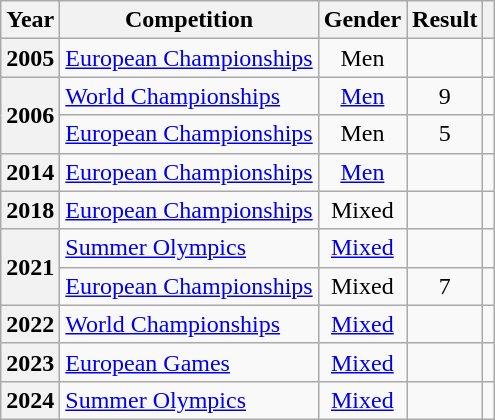<table class="wikitable sortable" style="text-align:center;">
<tr>
<th>Year</th>
<th>Competition</th>
<th>Gender</th>
<th>Result</th>
<th class=unsortable></th>
</tr>
<tr>
<th>2005</th>
<td align=left><a href='#'>European Championships</a></td>
<td>Men</td>
<td></td>
<td></td>
</tr>
<tr>
<th rowspan=2>2006</th>
<td align=left><a href='#'>World Championships</a></td>
<td><a href='#'>Men</a></td>
<td>9</td>
<td></td>
</tr>
<tr>
<td align=left><a href='#'>European Championships</a></td>
<td>Men</td>
<td>5</td>
<td></td>
</tr>
<tr>
<th>2014</th>
<td align=left><a href='#'>European Championships</a></td>
<td><a href='#'>Men</a></td>
<td></td>
<td></td>
</tr>
<tr>
<th>2018</th>
<td align=left><a href='#'>European Championships</a></td>
<td>Mixed</td>
<td></td>
<td></td>
</tr>
<tr>
<th rowspan=2>2021</th>
<td align=left><a href='#'>Summer Olympics</a></td>
<td><a href='#'>Mixed</a></td>
<td></td>
<td></td>
</tr>
<tr>
<td align=left><a href='#'>European Championships</a></td>
<td>Mixed</td>
<td>7</td>
<td></td>
</tr>
<tr>
<th>2022</th>
<td align=left><a href='#'>World Championships</a></td>
<td><a href='#'>Mixed</a></td>
<td></td>
<td></td>
</tr>
<tr>
<th>2023</th>
<td align=left><a href='#'>European Games</a></td>
<td><a href='#'>Mixed</a></td>
<td></td>
<td></td>
</tr>
<tr>
<th>2024</th>
<td align=left><a href='#'>Summer Olympics</a></td>
<td><a href='#'>Mixed</a></td>
<td></td>
<td></td>
</tr>
</table>
